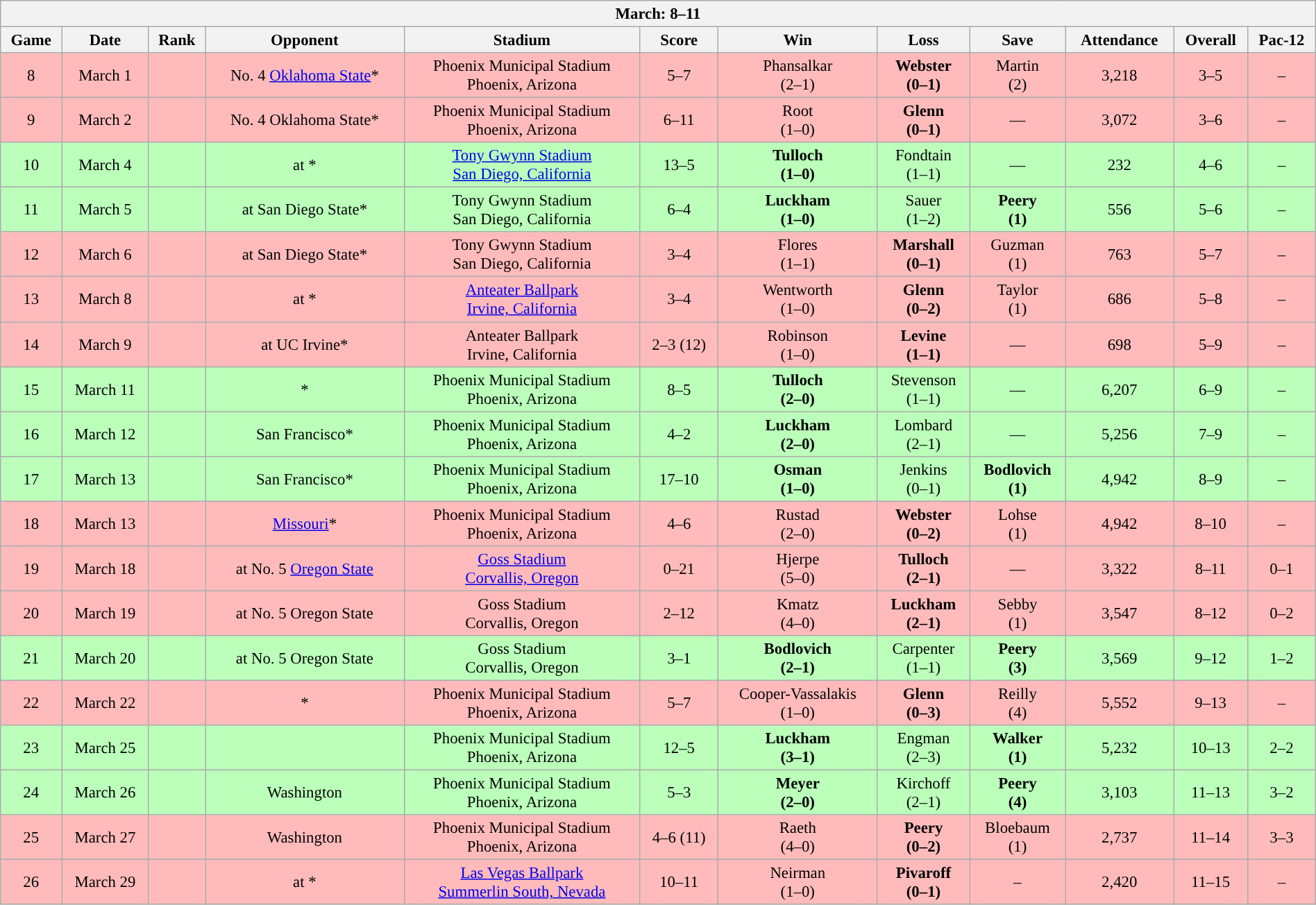<table class="wikitable collapsible collapsed" style="margin:auto; width:100%; text-align:center; font-size:95%">
<tr>
<th colspan=12>March: 8–11</th>
</tr>
<tr>
<th>Game</th>
<th>Date</th>
<th>Rank</th>
<th>Opponent</th>
<th>Stadium</th>
<th>Score</th>
<th>Win</th>
<th>Loss</th>
<th>Save</th>
<th>Attendance</th>
<th>Overall</th>
<th>Pac-12</th>
</tr>
<tr style="background:#fbb;">
<td>8</td>
<td>March 1</td>
<td></td>
<td>No. 4 <a href='#'>Oklahoma State</a>*</td>
<td>Phoenix Municipal Stadium<br>Phoenix, Arizona</td>
<td>5–7</td>
<td>Phansalkar<br>(2–1)</td>
<td><strong>Webster<br>(0–1)</strong></td>
<td>Martin<br>(2)</td>
<td>3,218</td>
<td>3–5</td>
<td>–</td>
</tr>
<tr style="background:#fbb;">
<td>9</td>
<td>March 2</td>
<td></td>
<td>No. 4 Oklahoma State*</td>
<td>Phoenix Municipal Stadium<br>Phoenix, Arizona</td>
<td>6–11</td>
<td>Root<br>(1–0)</td>
<td><strong>Glenn<br>(0–1)</strong></td>
<td>—</td>
<td>3,072</td>
<td>3–6</td>
<td>–</td>
</tr>
<tr style="background:#bfb;">
<td>10</td>
<td>March 4</td>
<td></td>
<td>at *</td>
<td><a href='#'>Tony Gwynn Stadium</a><br><a href='#'>San Diego, California</a></td>
<td>13–5</td>
<td><strong>Tulloch<br>(1–0)</strong></td>
<td>Fondtain<br>(1–1)</td>
<td>—</td>
<td>232</td>
<td>4–6</td>
<td>–</td>
</tr>
<tr style="background:#bfb;">
<td>11</td>
<td>March 5</td>
<td></td>
<td>at San Diego State*</td>
<td>Tony Gwynn Stadium<br>San Diego, California</td>
<td>6–4</td>
<td><strong>Luckham<br>(1–0)</strong></td>
<td>Sauer<br>(1–2)</td>
<td><strong>Peery<br>(1)</strong></td>
<td>556</td>
<td>5–6</td>
<td>–</td>
</tr>
<tr style="background:#fbb;">
<td>12</td>
<td>March 6</td>
<td></td>
<td>at San Diego State*</td>
<td>Tony Gwynn Stadium<br>San Diego, California</td>
<td>3–4</td>
<td>Flores<br>(1–1)</td>
<td><strong>Marshall<br>(0–1)</strong></td>
<td>Guzman<br>(1)</td>
<td>763</td>
<td>5–7</td>
<td>–</td>
</tr>
<tr style="background:#fbb;">
<td>13</td>
<td>March 8</td>
<td></td>
<td>at *</td>
<td><a href='#'>Anteater Ballpark</a><br><a href='#'>Irvine, California</a></td>
<td>3–4</td>
<td>Wentworth<br>(1–0)</td>
<td><strong>Glenn<br>(0–2)</strong></td>
<td>Taylor<br>(1)</td>
<td>686</td>
<td>5–8</td>
<td>–</td>
</tr>
<tr style="background:#fbb;">
<td>14</td>
<td>March 9</td>
<td></td>
<td>at UC Irvine*</td>
<td>Anteater Ballpark<br>Irvine, California</td>
<td>2–3 (12)</td>
<td>Robinson<br>(1–0)</td>
<td><strong>Levine<br>(1–1)</strong></td>
<td>—</td>
<td>698</td>
<td>5–9</td>
<td>–</td>
</tr>
<tr style="background:#bfb;">
<td>15</td>
<td>March 11</td>
<td></td>
<td>*</td>
<td>Phoenix Municipal Stadium<br>Phoenix, Arizona</td>
<td>8–5</td>
<td><strong>Tulloch<br>(2–0)</strong></td>
<td>Stevenson<br>(1–1)</td>
<td>—</td>
<td>6,207</td>
<td>6–9</td>
<td>–</td>
</tr>
<tr style="background:#bfb;">
<td>16</td>
<td>March 12</td>
<td></td>
<td>San Francisco*</td>
<td>Phoenix Municipal Stadium<br>Phoenix, Arizona</td>
<td>4–2</td>
<td><strong>Luckham<br>(2–0)</strong></td>
<td>Lombard<br>(2–1)</td>
<td>—</td>
<td>5,256</td>
<td>7–9</td>
<td>–</td>
</tr>
<tr style="background:#bfb;">
<td>17</td>
<td>March 13</td>
<td></td>
<td>San Francisco*</td>
<td>Phoenix Municipal Stadium<br>Phoenix, Arizona</td>
<td>17–10</td>
<td><strong>Osman<br>(1–0)</strong></td>
<td>Jenkins<br>(0–1)</td>
<td><strong>Bodlovich<br>(1)</strong></td>
<td>4,942</td>
<td>8–9</td>
<td>–</td>
</tr>
<tr style="background:#fbb;">
<td>18</td>
<td>March 13</td>
<td></td>
<td><a href='#'>Missouri</a>*</td>
<td>Phoenix Municipal Stadium<br>Phoenix, Arizona</td>
<td>4–6</td>
<td>Rustad<br>(2–0)</td>
<td><strong>Webster<br>(0–2)</strong></td>
<td>Lohse<br>(1)</td>
<td>4,942</td>
<td>8–10</td>
<td>–</td>
</tr>
<tr style="background:#fbb;">
<td>19</td>
<td>March 18</td>
<td></td>
<td>at No. 5 <a href='#'>Oregon State</a></td>
<td><a href='#'>Goss Stadium</a><br><a href='#'>Corvallis, Oregon</a></td>
<td>0–21</td>
<td>Hjerpe<br>(5–0)</td>
<td><strong>Tulloch<br>(2–1)</strong></td>
<td>—</td>
<td>3,322</td>
<td>8–11</td>
<td>0–1</td>
</tr>
<tr style="background:#fbb;">
<td>20</td>
<td>March 19</td>
<td></td>
<td>at No. 5 Oregon State</td>
<td>Goss Stadium<br>Corvallis, Oregon</td>
<td>2–12</td>
<td>Kmatz<br>(4–0)</td>
<td><strong>Luckham<br>(2–1)</strong></td>
<td>Sebby<br>(1)</td>
<td>3,547</td>
<td>8–12</td>
<td>0–2</td>
</tr>
<tr style="background:#bfb;">
<td>21</td>
<td>March 20</td>
<td></td>
<td>at No. 5 Oregon State</td>
<td>Goss Stadium<br>Corvallis, Oregon</td>
<td>3–1</td>
<td><strong>Bodlovich<br>(2–1)</strong></td>
<td>Carpenter<br>(1–1)</td>
<td><strong>Peery<br>(3)</strong></td>
<td>3,569</td>
<td>9–12</td>
<td>1–2</td>
</tr>
<tr style="background:#fbb;">
<td>22</td>
<td>March 22</td>
<td></td>
<td>*</td>
<td>Phoenix Municipal Stadium<br>Phoenix, Arizona</td>
<td>5–7</td>
<td>Cooper-Vassalakis<br>(1–0)</td>
<td><strong>Glenn<br>(0–3)</strong></td>
<td>Reilly<br>(4)</td>
<td>5,552</td>
<td>9–13</td>
<td>–</td>
</tr>
<tr style="background:#bfb;">
<td>23</td>
<td>March 25</td>
<td></td>
<td></td>
<td>Phoenix Municipal Stadium<br>Phoenix, Arizona</td>
<td>12–5</td>
<td><strong>Luckham<br>(3–1)</strong></td>
<td>Engman<br>(2–3)</td>
<td><strong>Walker<br>(1)</strong></td>
<td>5,232</td>
<td>10–13</td>
<td>2–2</td>
</tr>
<tr style="background:#bfb;">
<td>24</td>
<td>March 26</td>
<td></td>
<td>Washington</td>
<td>Phoenix Municipal Stadium<br>Phoenix, Arizona</td>
<td>5–3</td>
<td><strong>Meyer<br>(2–0)</strong></td>
<td>Kirchoff<br>(2–1)</td>
<td><strong>Peery<br>(4)</strong></td>
<td>3,103</td>
<td>11–13</td>
<td>3–2</td>
</tr>
<tr style="background:#fbb;">
<td>25</td>
<td>March 27</td>
<td></td>
<td>Washington</td>
<td>Phoenix Municipal Stadium<br>Phoenix, Arizona</td>
<td>4–6 (11)</td>
<td>Raeth<br>(4–0)</td>
<td><strong>Peery<br>(0–2)</strong></td>
<td>Bloebaum<br>(1)</td>
<td>2,737</td>
<td>11–14</td>
<td>3–3</td>
</tr>
<tr style="background:#fbb;">
<td>26</td>
<td>March 29</td>
<td></td>
<td>at *</td>
<td><a href='#'>Las Vegas Ballpark</a><br><a href='#'>Summerlin South, Nevada</a></td>
<td>10–11</td>
<td>Neirman<br>(1–0)</td>
<td><strong>Pivaroff<br>(0–1)</strong></td>
<td>–</td>
<td>2,420</td>
<td>11–15</td>
<td>–</td>
</tr>
</table>
